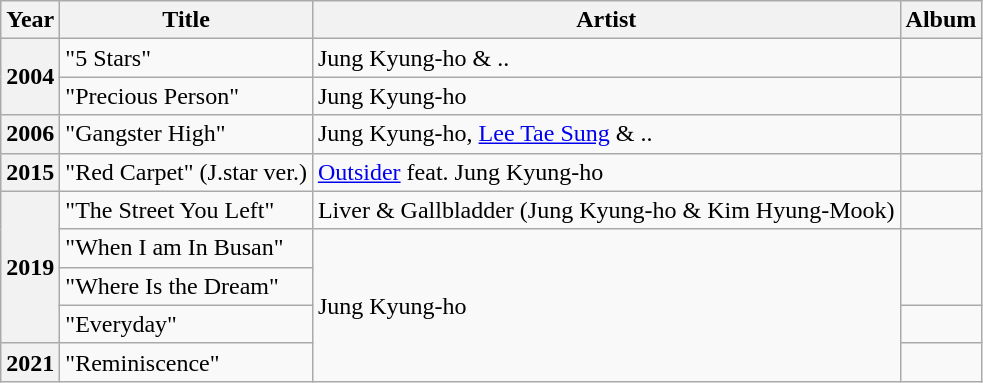<table class="wikitable plainrowheaders">
<tr>
<th width=10>Year</th>
<th>Title</th>
<th>Artist</th>
<th>Album</th>
</tr>
<tr>
<th scope="row" rowspan="2">2004</th>
<td>"5 Stars"</td>
<td>Jung Kyung-ho & ..</td>
<td></td>
</tr>
<tr>
<td>"Precious Person" </td>
<td>Jung Kyung-ho</td>
<td></td>
</tr>
<tr>
<th scope="row">2006</th>
<td>"Gangster High"</td>
<td>Jung Kyung-ho, <a href='#'>Lee Tae Sung</a> & ..</td>
<td></td>
</tr>
<tr>
<th scope="row">2015</th>
<td>"Red Carpet"  (J.star ver.)</td>
<td><a href='#'>Outsider</a> feat. Jung Kyung-ho</td>
<td></td>
</tr>
<tr>
<th scope="row" rowspan="4">2019</th>
<td>"The Street You Left"</td>
<td>Liver & Gallbladder (Jung Kyung-ho & Kim Hyung-Mook)</td>
<td></td>
</tr>
<tr>
<td>"When I am In Busan"</td>
<td rowspan="4">Jung Kyung-ho</td>
<td rowspan="2"></td>
</tr>
<tr>
<td>"Where Is the Dream"</td>
</tr>
<tr>
<td>"Everyday"</td>
<td></td>
</tr>
<tr>
<th scope="row">2021</th>
<td>"Reminiscence"</td>
<td></td>
</tr>
</table>
